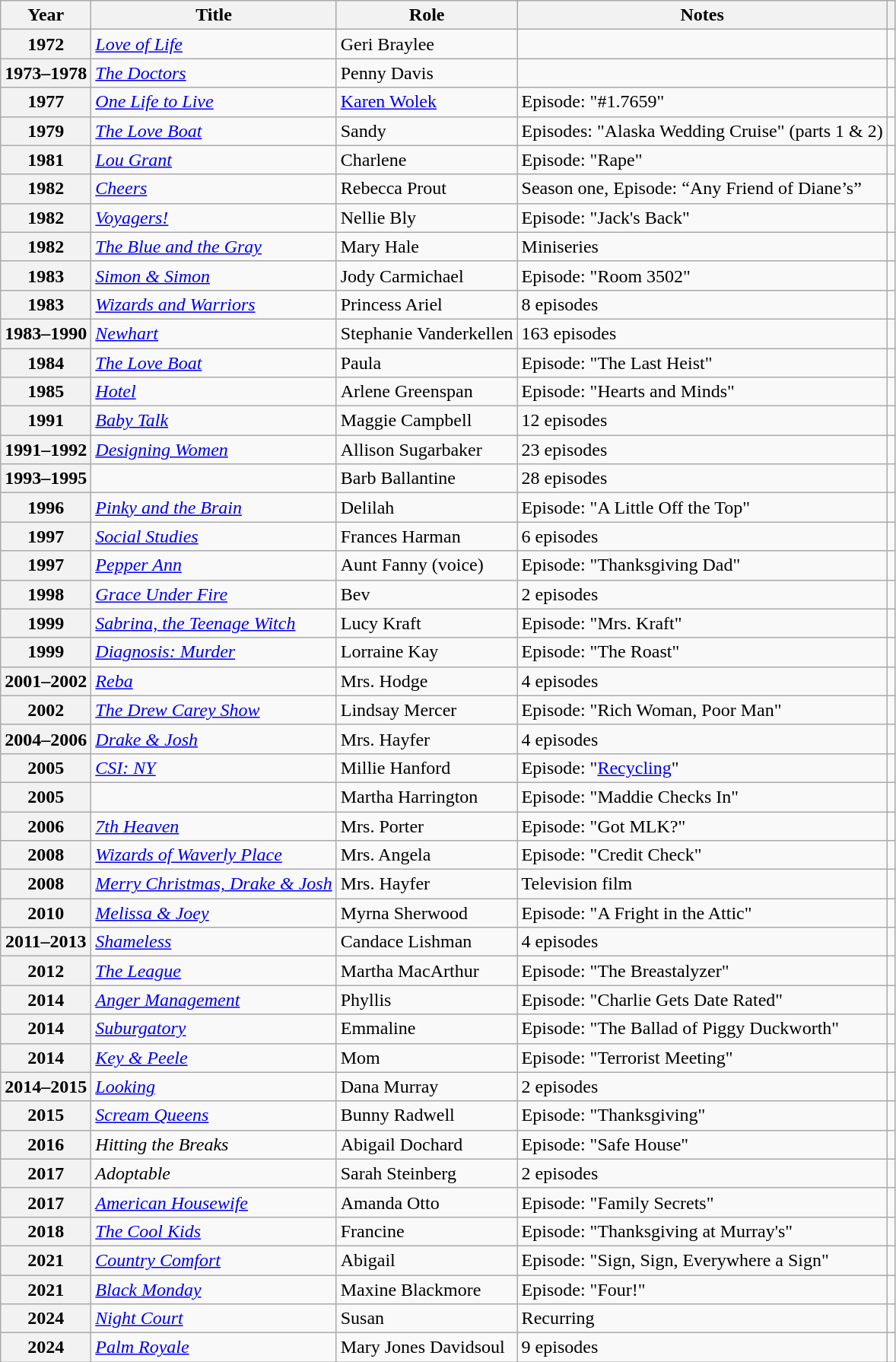<table class="wikitable sortable plainrowheaders">
<tr>
<th>Year</th>
<th>Title</th>
<th>Role</th>
<th class="unsortable">Notes</th>
<th class="unsortable"></th>
</tr>
<tr>
<th scope="row">1972</th>
<td><em><a href='#'>Love of Life</a></em></td>
<td>Geri Braylee</td>
<td></td>
<td style="text-align:center;"></td>
</tr>
<tr>
<th scope="row">1973–1978</th>
<td><em><a href='#'>The Doctors</a></em></td>
<td>Penny Davis</td>
<td></td>
<td style="text-align:center;"></td>
</tr>
<tr>
<th scope="row">1977</th>
<td><em><a href='#'>One Life to Live</a></em></td>
<td><a href='#'>Karen Wolek</a></td>
<td>Episode: "#1.7659"</td>
<td style="text-align:center;"></td>
</tr>
<tr>
<th scope="row">1979</th>
<td><em><a href='#'>The Love Boat</a></em></td>
<td>Sandy</td>
<td>Episodes: "Alaska Wedding Cruise" (parts 1 & 2)</td>
<td style="text-align:center;"></td>
</tr>
<tr>
<th scope="row">1981</th>
<td><em><a href='#'>Lou Grant</a></em></td>
<td>Charlene</td>
<td>Episode: "Rape"</td>
<td style="text-align:center;"></td>
</tr>
<tr>
<th scope="row">1982</th>
<td><em><a href='#'>Cheers</a></em></td>
<td>Rebecca Prout</td>
<td>Season one, Episode: “Any Friend of Diane’s”</td>
<td style="text-align:center;"></td>
</tr>
<tr>
<th scope="row">1982</th>
<td><em><a href='#'>Voyagers!</a></em></td>
<td>Nellie Bly</td>
<td>Episode: "Jack's Back"</td>
<td style="text-align:center;"></td>
</tr>
<tr>
<th scope="row">1982</th>
<td><em><a href='#'>The Blue and the Gray</a></em></td>
<td>Mary Hale</td>
<td>Miniseries</td>
<td style="text-align:center;"></td>
</tr>
<tr>
<th scope="row">1983</th>
<td><em><a href='#'>Simon & Simon</a></em></td>
<td>Jody Carmichael</td>
<td>Episode: "Room 3502"</td>
<td style="text-align:center;"></td>
</tr>
<tr>
<th scope="row">1983</th>
<td><em><a href='#'>Wizards and Warriors</a></em></td>
<td>Princess Ariel</td>
<td>8 episodes</td>
<td style="text-align:center;"></td>
</tr>
<tr>
<th scope="row">1983–1990</th>
<td><em><a href='#'>Newhart</a></em></td>
<td>Stephanie Vanderkellen</td>
<td>163 episodes</td>
<td style="text-align:center;"></td>
</tr>
<tr>
<th scope="row">1984</th>
<td><em><a href='#'>The Love Boat</a></em></td>
<td>Paula</td>
<td>Episode: "The Last Heist"</td>
<td style="text-align:center;"></td>
</tr>
<tr>
<th scope="row">1985</th>
<td><em><a href='#'>Hotel</a></em></td>
<td>Arlene Greenspan</td>
<td>Episode: "Hearts and Minds"</td>
<td style="text-align:center;"></td>
</tr>
<tr>
<th scope="row">1991</th>
<td><em><a href='#'>Baby Talk</a></em></td>
<td>Maggie Campbell</td>
<td>12 episodes</td>
<td style="text-align:center;"></td>
</tr>
<tr>
<th scope="row">1991–1992</th>
<td><em><a href='#'>Designing Women</a></em></td>
<td>Allison Sugarbaker</td>
<td>23 episodes</td>
<td style="text-align:center;"></td>
</tr>
<tr>
<th scope="row">1993–1995</th>
<td><em></em></td>
<td>Barb Ballantine</td>
<td>28 episodes</td>
<td style="text-align:center;"></td>
</tr>
<tr>
<th scope="row">1996</th>
<td><em><a href='#'>Pinky and the Brain</a></em></td>
<td>Delilah</td>
<td>Episode: "A Little Off the Top"</td>
<td style="text-align:center;"></td>
</tr>
<tr>
<th scope="row">1997</th>
<td><em><a href='#'>Social Studies</a></em></td>
<td>Frances Harman</td>
<td>6 episodes</td>
<td style="text-align:center;"></td>
</tr>
<tr>
<th scope="row">1997</th>
<td><em><a href='#'>Pepper Ann</a></em></td>
<td>Aunt Fanny (voice)</td>
<td>Episode: "Thanksgiving Dad"</td>
<td style="text-align:center;"></td>
</tr>
<tr>
<th scope="row">1998</th>
<td><em><a href='#'>Grace Under Fire</a></em></td>
<td>Bev</td>
<td>2 episodes</td>
<td style="text-align:center;"></td>
</tr>
<tr>
<th scope="row">1999</th>
<td><em><a href='#'>Sabrina, the Teenage Witch</a></em></td>
<td>Lucy Kraft</td>
<td>Episode: "Mrs. Kraft"</td>
<td style="text-align:center;"></td>
</tr>
<tr>
<th scope="row">1999</th>
<td><em><a href='#'>Diagnosis: Murder</a></em></td>
<td>Lorraine Kay</td>
<td>Episode: "The Roast"</td>
<td style="text-align:center;"></td>
</tr>
<tr>
<th scope="row">2001–2002</th>
<td><em><a href='#'>Reba</a></em></td>
<td>Mrs. Hodge</td>
<td>4 episodes</td>
<td style="text-align:center;"></td>
</tr>
<tr>
<th scope="row">2002</th>
<td><em><a href='#'>The Drew Carey Show</a></em></td>
<td>Lindsay Mercer</td>
<td>Episode: "Rich Woman, Poor Man"</td>
<td style="text-align:center;"></td>
</tr>
<tr>
<th scope="row">2004–2006</th>
<td><em><a href='#'>Drake & Josh</a></em></td>
<td>Mrs. Hayfer</td>
<td>4 episodes</td>
<td style="text-align:center;"></td>
</tr>
<tr>
<th scope="row">2005</th>
<td><em><a href='#'>CSI: NY</a></em></td>
<td>Millie Hanford</td>
<td>Episode: "<a href='#'>Recycling</a>"</td>
<td style="text-align:center;"></td>
</tr>
<tr>
<th scope="row">2005</th>
<td><em></em></td>
<td>Martha Harrington</td>
<td>Episode: "Maddie Checks In"</td>
<td style="text-align:center;"></td>
</tr>
<tr>
<th scope="row">2006</th>
<td><em><a href='#'>7th Heaven</a></em></td>
<td>Mrs. Porter</td>
<td>Episode: "Got MLK?"</td>
<td style="text-align:center;"></td>
</tr>
<tr>
<th scope="row">2008</th>
<td><em><a href='#'>Wizards of Waverly Place</a></em></td>
<td>Mrs. Angela</td>
<td>Episode: "Credit Check"</td>
<td style="text-align:center;"></td>
</tr>
<tr>
<th scope="row">2008</th>
<td><em><a href='#'>Merry Christmas, Drake & Josh</a></em></td>
<td>Mrs. Hayfer</td>
<td>Television film</td>
<td style="text-align:center;"></td>
</tr>
<tr>
<th scope="row">2010</th>
<td><em><a href='#'>Melissa & Joey</a></em></td>
<td>Myrna Sherwood</td>
<td>Episode: "A Fright in the Attic"</td>
<td style="text-align:center;"></td>
</tr>
<tr>
<th scope="row">2011–2013</th>
<td><em><a href='#'>Shameless</a></em></td>
<td>Candace Lishman</td>
<td>4 episodes</td>
<td style="text-align:center;"></td>
</tr>
<tr>
<th scope="row">2012</th>
<td><em><a href='#'>The League</a></em></td>
<td>Martha MacArthur</td>
<td>Episode: "The Breastalyzer"</td>
<td style="text-align:center;"></td>
</tr>
<tr>
<th scope="row">2014</th>
<td><em><a href='#'>Anger Management</a></em></td>
<td>Phyllis</td>
<td>Episode: "Charlie Gets Date Rated"</td>
<td style="text-align:center;"></td>
</tr>
<tr>
<th scope="row">2014</th>
<td><em><a href='#'>Suburgatory</a></em></td>
<td>Emmaline</td>
<td>Episode: "The Ballad of Piggy Duckworth"</td>
<td style="text-align:center;"></td>
</tr>
<tr>
<th scope="row">2014</th>
<td><em><a href='#'>Key & Peele</a></em></td>
<td>Mom</td>
<td>Episode: "Terrorist Meeting"</td>
<td style="text-align:center;"></td>
</tr>
<tr>
<th scope="row">2014–2015</th>
<td><em><a href='#'>Looking</a></em></td>
<td>Dana Murray</td>
<td>2 episodes</td>
<td style="text-align:center;"></td>
</tr>
<tr>
<th scope="row">2015</th>
<td><em><a href='#'>Scream Queens</a></em></td>
<td>Bunny Radwell</td>
<td>Episode: "Thanksgiving"</td>
<td style="text-align:center;"></td>
</tr>
<tr>
<th scope="row">2016</th>
<td><em>Hitting the Breaks</em></td>
<td>Abigail Dochard</td>
<td>Episode: "Safe House"</td>
<td style="text-align:center;"></td>
</tr>
<tr>
<th scope="row">2017</th>
<td><em>Adoptable</em></td>
<td>Sarah Steinberg</td>
<td>2 episodes</td>
<td style="text-align:center;"></td>
</tr>
<tr>
<th scope="row">2017</th>
<td><em><a href='#'>American Housewife</a></em></td>
<td>Amanda Otto</td>
<td>Episode: "Family Secrets"</td>
<td style="text-align:center;"></td>
</tr>
<tr>
<th scope="row">2018</th>
<td><em><a href='#'>The Cool Kids</a></em></td>
<td>Francine</td>
<td>Episode: "Thanksgiving at Murray's"</td>
<td style="text-align:center;"></td>
</tr>
<tr>
<th scope="row">2021</th>
<td><em><a href='#'>Country Comfort</a></em></td>
<td>Abigail</td>
<td>Episode: "Sign, Sign, Everywhere a Sign"</td>
<td></td>
</tr>
<tr>
<th scope="row">2021</th>
<td><em><a href='#'>Black Monday</a></em></td>
<td>Maxine Blackmore</td>
<td>Episode: "Four!"</td>
<td></td>
</tr>
<tr>
<th scope="row">2024</th>
<td><em><a href='#'>Night Court</a></em></td>
<td>Susan</td>
<td>Recurring</td>
</tr>
<tr>
<th scope="row">2024</th>
<td><em><a href='#'>Palm Royale</a></em></td>
<td>Mary Jones Davidsoul</td>
<td>9 episodes</td>
<td style="text-align:center;"></td>
</tr>
</table>
